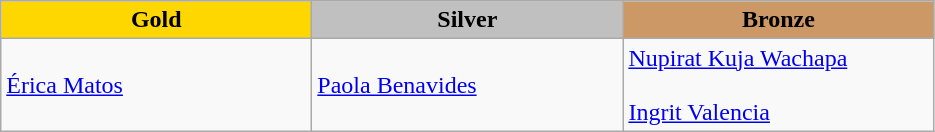<table class="wikitable" style="text-align:left">
<tr align="center">
<td width=200 bgcolor=gold><strong>Gold</strong></td>
<td width=200 bgcolor=silver><strong>Silver</strong></td>
<td width=200 bgcolor=CC9966><strong>Bronze</strong></td>
</tr>
<tr>
<td><a href='#'>Érica Matos</a><br></td>
<td><a href='#'>Paola Benavides</a><br></td>
<td><a href='#'>Nupirat Kuja Wachapa</a><br><br><a href='#'>Ingrit Valencia</a><br></td>
</tr>
</table>
